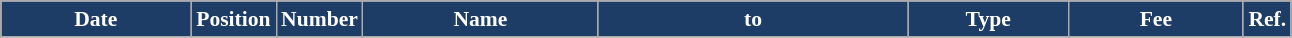<table class="wikitable" style="text-align:center; font-size:90%; ">
<tr>
<th style= "background:#1D3C66; color:#FFFFFF; width:120px;">Date</th>
<th style="background:#1D3C66; color:#FFFFFF; width:50px;">Position</th>
<th style="background:#1D3C66; color:#FFFFFF; width:50px;">Number</th>
<th style="background:#1D3C66; color:#FFFFFF; width:150px;">Name</th>
<th style="background:#1D3C66; color:#FFFFFF; width:200px;">to</th>
<th style="background:#1D3C66; color:#FFFFFF; Width:100px;">Type</th>
<th style="background:#1D3C66; color:#FFFFFF; width:110px;">Fee</th>
<th style="background:#1D3C66; color:#FFFFFF; width:25px;">Ref.</th>
</tr>
<tr>
</tr>
</table>
